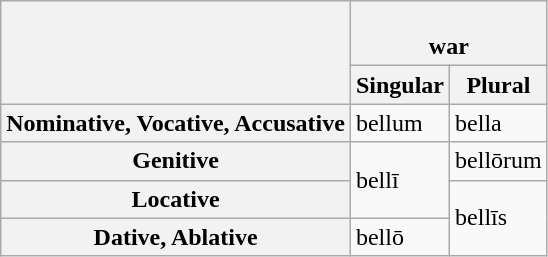<table class="wikitable">
<tr>
<th rowspan="2"></th>
<th colspan="2"><br>war </th>
</tr>
<tr>
<th>Singular</th>
<th>Plural</th>
</tr>
<tr>
<th>Nominative, Vocative, Accusative</th>
<td>bellum</td>
<td>bella</td>
</tr>
<tr>
<th>Genitive</th>
<td rowspan="2">bellī</td>
<td>bellōrum</td>
</tr>
<tr>
<th>Locative</th>
<td rowspan="2">bellīs</td>
</tr>
<tr>
<th>Dative, Ablative</th>
<td>bellō</td>
</tr>
</table>
